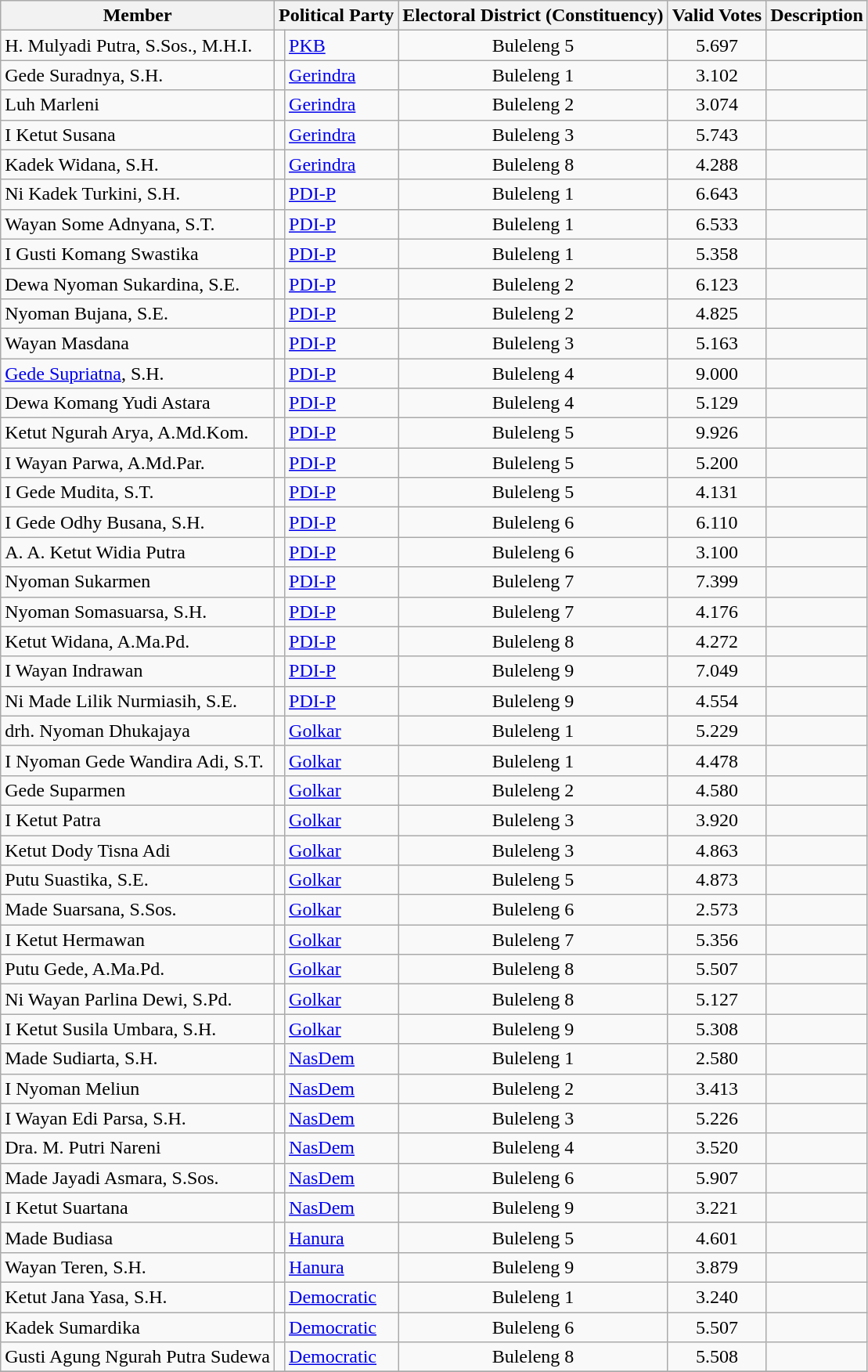<table class="wikitable sortable">
<tr>
<th>Member</th>
<th colspan=2>Political Party</th>
<th>Electoral District (Constituency)</th>
<th>Valid Votes</th>
<th>Description</th>
</tr>
<tr>
<td>H. Mulyadi Putra, S.Sos., M.H.I.</td>
<td bgcolor= ></td>
<td><a href='#'>PKB</a></td>
<td style="text-align:center;">Buleleng 5</td>
<td align=center>5.697</td>
<td></td>
</tr>
<tr>
<td>Gede Suradnya, S.H.</td>
<td bgcolor= ></td>
<td><a href='#'>Gerindra</a></td>
<td style="text-align:center;">Buleleng 1</td>
<td align=center>3.102</td>
<td></td>
</tr>
<tr>
<td>Luh Marleni</td>
<td bgcolor= ></td>
<td><a href='#'>Gerindra</a></td>
<td style="text-align:center;">Buleleng 2</td>
<td align=center>3.074</td>
<td></td>
</tr>
<tr>
<td>I Ketut Susana</td>
<td bgcolor= ></td>
<td><a href='#'>Gerindra</a></td>
<td style="text-align:center;">Buleleng 3</td>
<td align=center>5.743</td>
<td></td>
</tr>
<tr>
<td>Kadek Widana, S.H.</td>
<td bgcolor= ></td>
<td><a href='#'>Gerindra</a></td>
<td style="text-align:center;">Buleleng 8</td>
<td align=center>4.288</td>
<td></td>
</tr>
<tr>
<td>Ni Kadek Turkini, S.H.</td>
<td bgcolor= ></td>
<td><a href='#'>PDI-P</a></td>
<td style="text-align:center;">Buleleng 1</td>
<td align=center>6.643</td>
<td></td>
</tr>
<tr>
<td>Wayan Some Adnyana, S.T.</td>
<td bgcolor= ></td>
<td><a href='#'>PDI-P</a></td>
<td style="text-align:center;">Buleleng 1</td>
<td align=center>6.533</td>
<td></td>
</tr>
<tr>
<td>I Gusti Komang Swastika</td>
<td bgcolor= ></td>
<td><a href='#'>PDI-P</a></td>
<td style="text-align:center;">Buleleng 1</td>
<td align=center>5.358</td>
<td></td>
</tr>
<tr>
<td>Dewa Nyoman Sukardina, S.E.</td>
<td bgcolor= ></td>
<td><a href='#'>PDI-P</a></td>
<td style="text-align:center;">Buleleng 2</td>
<td align=center>6.123</td>
<td></td>
</tr>
<tr>
<td>Nyoman Bujana, S.E.</td>
<td bgcolor= ></td>
<td><a href='#'>PDI-P</a></td>
<td style="text-align:center;">Buleleng 2</td>
<td align=center>4.825</td>
<td></td>
</tr>
<tr>
<td>Wayan Masdana</td>
<td bgcolor= ></td>
<td><a href='#'>PDI-P</a></td>
<td style="text-align:center;">Buleleng 3</td>
<td align=center>5.163</td>
<td></td>
</tr>
<tr>
<td><a href='#'>Gede Supriatna</a>, S.H.</td>
<td bgcolor= ></td>
<td><a href='#'>PDI-P</a></td>
<td style="text-align:center;">Buleleng 4</td>
<td align=center>9.000</td>
<td></td>
</tr>
<tr>
<td>Dewa Komang Yudi Astara</td>
<td bgcolor= ></td>
<td><a href='#'>PDI-P</a></td>
<td style="text-align:center;">Buleleng 4</td>
<td align=center>5.129</td>
<td></td>
</tr>
<tr>
<td>Ketut Ngurah Arya, A.Md.Kom.</td>
<td bgcolor= ></td>
<td><a href='#'>PDI-P</a></td>
<td style="text-align:center;">Buleleng 5</td>
<td align=center>9.926</td>
<td></td>
</tr>
<tr>
<td>I Wayan Parwa, A.Md.Par.</td>
<td bgcolor= ></td>
<td><a href='#'>PDI-P</a></td>
<td style="text-align:center;">Buleleng 5</td>
<td align=center>5.200</td>
<td></td>
</tr>
<tr>
<td>I Gede Mudita, S.T.</td>
<td bgcolor= ></td>
<td><a href='#'>PDI-P</a></td>
<td style="text-align:center;">Buleleng 5</td>
<td align=center>4.131</td>
<td></td>
</tr>
<tr>
<td>I Gede Odhy Busana, S.H.</td>
<td bgcolor= ></td>
<td><a href='#'>PDI-P</a></td>
<td style="text-align:center;">Buleleng 6</td>
<td align=center>6.110</td>
<td></td>
</tr>
<tr>
<td>A. A. Ketut Widia Putra</td>
<td bgcolor= ></td>
<td><a href='#'>PDI-P</a></td>
<td style="text-align:center;">Buleleng 6</td>
<td align=center>3.100</td>
<td></td>
</tr>
<tr>
<td>Nyoman Sukarmen</td>
<td bgcolor= ></td>
<td><a href='#'>PDI-P</a></td>
<td style="text-align:center;">Buleleng 7</td>
<td align=center>7.399</td>
<td></td>
</tr>
<tr>
<td>Nyoman Somasuarsa, S.H.</td>
<td bgcolor= ></td>
<td><a href='#'>PDI-P</a></td>
<td style="text-align:center;">Buleleng 7</td>
<td align=center>4.176</td>
<td></td>
</tr>
<tr>
<td>Ketut Widana, A.Ma.Pd.</td>
<td bgcolor= ></td>
<td><a href='#'>PDI-P</a></td>
<td style="text-align:center;">Buleleng 8</td>
<td align=center>4.272</td>
<td></td>
</tr>
<tr>
<td>I Wayan Indrawan</td>
<td bgcolor= ></td>
<td><a href='#'>PDI-P</a></td>
<td style="text-align:center;">Buleleng 9</td>
<td align=center>7.049</td>
<td></td>
</tr>
<tr>
<td>Ni Made Lilik Nurmiasih, S.E.</td>
<td bgcolor= ></td>
<td><a href='#'>PDI-P</a></td>
<td style="text-align:center;">Buleleng 9</td>
<td align=center>4.554</td>
<td></td>
</tr>
<tr>
<td>drh. Nyoman Dhukajaya</td>
<td bgcolor= ></td>
<td><a href='#'>Golkar</a></td>
<td style="text-align:center;">Buleleng 1</td>
<td align=center>5.229</td>
<td></td>
</tr>
<tr>
<td>I Nyoman Gede Wandira Adi, S.T.</td>
<td bgcolor= ></td>
<td><a href='#'>Golkar</a></td>
<td style="text-align:center;">Buleleng 1</td>
<td align=center>4.478</td>
<td></td>
</tr>
<tr>
<td>Gede Suparmen</td>
<td bgcolor= ></td>
<td><a href='#'>Golkar</a></td>
<td style="text-align:center;">Buleleng 2</td>
<td align=center>4.580</td>
<td></td>
</tr>
<tr>
<td>I Ketut Patra</td>
<td bgcolor= ></td>
<td><a href='#'>Golkar</a></td>
<td style="text-align:center;">Buleleng 3</td>
<td align=center>3.920</td>
<td></td>
</tr>
<tr>
<td>Ketut Dody Tisna Adi</td>
<td bgcolor= ></td>
<td><a href='#'>Golkar</a></td>
<td style="text-align:center;">Buleleng 3</td>
<td align=center>4.863</td>
<td></td>
</tr>
<tr>
<td>Putu Suastika, S.E.</td>
<td bgcolor= ></td>
<td><a href='#'>Golkar</a></td>
<td style="text-align:center;">Buleleng 5</td>
<td align=center>4.873</td>
<td></td>
</tr>
<tr>
<td>Made Suarsana, S.Sos.</td>
<td bgcolor= ></td>
<td><a href='#'>Golkar</a></td>
<td style="text-align:center;">Buleleng 6</td>
<td align=center>2.573</td>
<td></td>
</tr>
<tr>
<td>I Ketut Hermawan</td>
<td bgcolor= ></td>
<td><a href='#'>Golkar</a></td>
<td style="text-align:center;">Buleleng 7</td>
<td align=center>5.356</td>
<td></td>
</tr>
<tr>
<td>Putu Gede, A.Ma.Pd.</td>
<td bgcolor= ></td>
<td><a href='#'>Golkar</a></td>
<td style="text-align:center;">Buleleng 8</td>
<td align=center>5.507</td>
<td></td>
</tr>
<tr>
<td>Ni Wayan Parlina Dewi, S.Pd.</td>
<td bgcolor= ></td>
<td><a href='#'>Golkar</a></td>
<td style="text-align:center;">Buleleng 8</td>
<td align=center>5.127</td>
<td></td>
</tr>
<tr>
<td>I Ketut Susila Umbara, S.H.</td>
<td bgcolor= ></td>
<td><a href='#'>Golkar</a></td>
<td style="text-align:center;">Buleleng 9</td>
<td align=center>5.308</td>
<td></td>
</tr>
<tr>
<td>Made Sudiarta, S.H.</td>
<td bgcolor= ></td>
<td><a href='#'>NasDem</a></td>
<td style="text-align:center;">Buleleng 1</td>
<td align=center>2.580</td>
<td></td>
</tr>
<tr>
<td>I Nyoman Meliun</td>
<td bgcolor= ></td>
<td><a href='#'>NasDem</a></td>
<td style="text-align:center;">Buleleng 2</td>
<td align=center>3.413</td>
<td></td>
</tr>
<tr>
<td>I Wayan Edi Parsa, S.H.</td>
<td bgcolor= ></td>
<td><a href='#'>NasDem</a></td>
<td style="text-align:center;">Buleleng 3</td>
<td align=center>5.226</td>
<td></td>
</tr>
<tr>
<td>Dra. M. Putri Nareni</td>
<td bgcolor= ></td>
<td><a href='#'>NasDem</a></td>
<td style="text-align:center;">Buleleng 4</td>
<td align=center>3.520</td>
<td></td>
</tr>
<tr>
<td>Made Jayadi Asmara, S.Sos.</td>
<td bgcolor= ></td>
<td><a href='#'>NasDem</a></td>
<td style="text-align:center;">Buleleng 6</td>
<td align=center>5.907</td>
<td></td>
</tr>
<tr>
<td>I Ketut Suartana</td>
<td bgcolor= ></td>
<td><a href='#'>NasDem</a></td>
<td style="text-align:center;">Buleleng 9</td>
<td align=center>3.221</td>
<td></td>
</tr>
<tr>
<td>Made Budiasa</td>
<td bgcolor= ></td>
<td><a href='#'>Hanura</a></td>
<td style="text-align:center;">Buleleng 5</td>
<td align=center>4.601</td>
<td></td>
</tr>
<tr>
<td>Wayan Teren, S.H.</td>
<td bgcolor= ></td>
<td><a href='#'>Hanura</a></td>
<td style="text-align:center;">Buleleng 9</td>
<td align=center>3.879</td>
<td></td>
</tr>
<tr>
<td>Ketut Jana Yasa, S.H.</td>
<td bgcolor= ></td>
<td><a href='#'>Democratic</a></td>
<td style="text-align:center;">Buleleng 1</td>
<td align=center>3.240</td>
<td></td>
</tr>
<tr>
<td>Kadek Sumardika</td>
<td bgcolor= ></td>
<td><a href='#'>Democratic</a></td>
<td style="text-align:center;">Buleleng 6</td>
<td align=center>5.507</td>
<td></td>
</tr>
<tr>
<td>Gusti Agung Ngurah Putra Sudewa</td>
<td bgcolor= ></td>
<td><a href='#'>Democratic</a></td>
<td style="text-align:center;">Buleleng 8</td>
<td align=center>5.508</td>
<td></td>
</tr>
<tr>
</tr>
</table>
